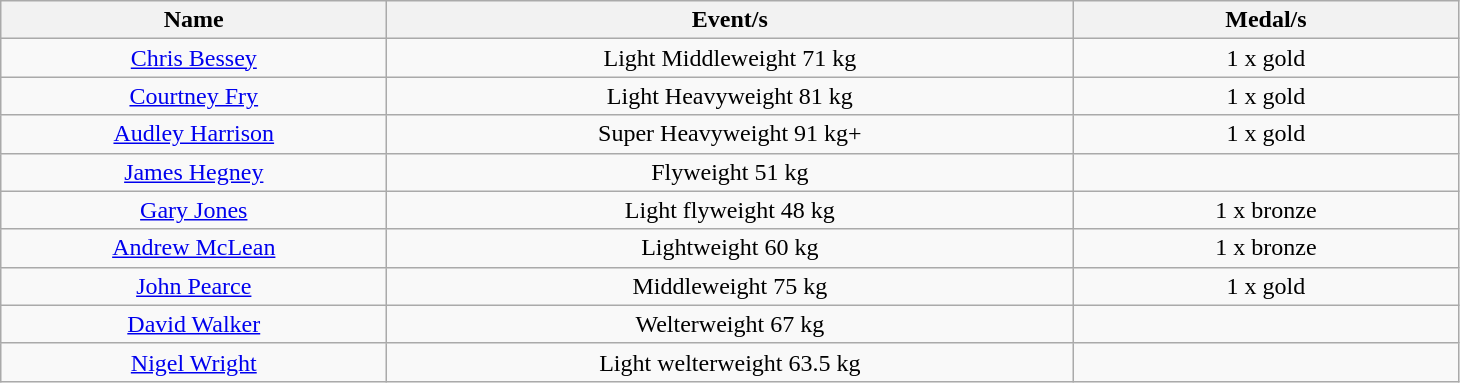<table class="wikitable" style="text-align: center">
<tr>
<th width=250>Name</th>
<th width=450>Event/s</th>
<th width=250>Medal/s</th>
</tr>
<tr>
<td><a href='#'>Chris Bessey</a></td>
<td>Light Middleweight 71 kg</td>
<td>1 x gold</td>
</tr>
<tr>
<td><a href='#'>Courtney Fry</a></td>
<td>Light Heavyweight 81 kg</td>
<td>1 x gold</td>
</tr>
<tr>
<td><a href='#'>Audley Harrison</a></td>
<td>Super Heavyweight 91 kg+</td>
<td>1 x gold</td>
</tr>
<tr>
<td><a href='#'>James Hegney</a></td>
<td>Flyweight 51 kg</td>
<td></td>
</tr>
<tr>
<td><a href='#'>Gary Jones</a></td>
<td>Light flyweight 48 kg</td>
<td>1 x bronze</td>
</tr>
<tr>
<td><a href='#'>Andrew McLean</a></td>
<td>Lightweight 60 kg</td>
<td>1 x bronze</td>
</tr>
<tr>
<td><a href='#'>John Pearce</a></td>
<td>Middleweight 75 kg</td>
<td>1 x gold</td>
</tr>
<tr>
<td><a href='#'>David Walker</a></td>
<td>Welterweight 67 kg</td>
<td></td>
</tr>
<tr>
<td><a href='#'>Nigel Wright</a></td>
<td>Light welterweight 63.5 kg</td>
<td></td>
</tr>
</table>
